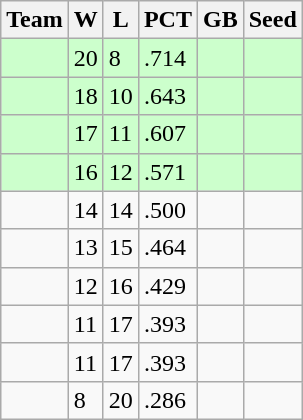<table class=wikitable>
<tr>
<th>Team</th>
<th>W</th>
<th>L</th>
<th>PCT</th>
<th>GB</th>
<th>Seed</th>
</tr>
<tr bgcolor=#ccffcc>
<td></td>
<td>20</td>
<td>8</td>
<td>.714</td>
<td></td>
<td></td>
</tr>
<tr bgcolor=#ccffcc>
<td></td>
<td>18</td>
<td>10</td>
<td>.643</td>
<td></td>
<td></td>
</tr>
<tr bgcolor=#ccffcc>
<td></td>
<td>17</td>
<td>11</td>
<td>.607</td>
<td></td>
<td></td>
</tr>
<tr bgcolor=#ccffcc>
<td></td>
<td>16</td>
<td>12</td>
<td>.571</td>
<td></td>
<td></td>
</tr>
<tr>
<td></td>
<td>14</td>
<td>14</td>
<td>.500</td>
<td></td>
<td></td>
</tr>
<tr>
<td></td>
<td>13</td>
<td>15</td>
<td>.464</td>
<td></td>
<td></td>
</tr>
<tr>
<td></td>
<td>12</td>
<td>16</td>
<td>.429</td>
<td></td>
<td></td>
</tr>
<tr>
<td></td>
<td>11</td>
<td>17</td>
<td>.393</td>
<td></td>
<td></td>
</tr>
<tr>
<td></td>
<td>11</td>
<td>17</td>
<td>.393</td>
<td></td>
<td></td>
</tr>
<tr>
<td></td>
<td>8</td>
<td>20</td>
<td>.286</td>
<td></td>
<td></td>
</tr>
</table>
